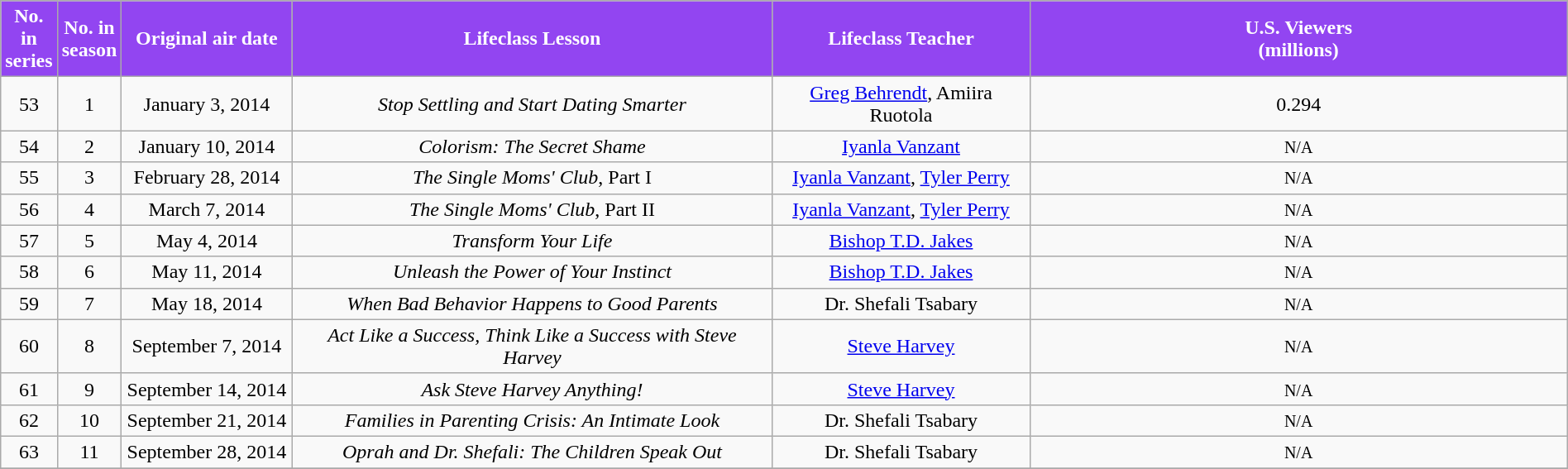<table class="wikitable plainrowheaders" style="width:100%;text-align:center;">
<tr style="color:white">
<th style="background:#9245f1; width:20px;">No. in<br>series</th>
<th style="background:#9245f1;width:20px;">No. in<br>season</th>
<th style="background:#9245f1;width:130px;">Original air date</th>
<th style="background:#9245f1; width:380px;">Lifeclass Lesson</th>
<th style="background:#9245f1; width:200px;">Lifeclass Teacher</th>
<th style="background:#9245f1">U.S. Viewers<br>(millions)</th>
</tr>
<tr>
<td>53</td>
<td>1</td>
<td>January 3, 2014</td>
<td><em>Stop Settling and Start Dating Smarter</em></td>
<td><a href='#'>Greg Behrendt</a>, Amiira Ruotola</td>
<td>0.294</td>
</tr>
<tr>
<td>54</td>
<td>2</td>
<td>January 10, 2014</td>
<td><em>Colorism: The Secret Shame</em></td>
<td><a href='#'>Iyanla Vanzant</a></td>
<td><span><small>N/A</small></span></td>
</tr>
<tr>
<td>55</td>
<td>3</td>
<td>February 28, 2014</td>
<td><em>The Single Moms' Club</em>, Part I</td>
<td><a href='#'>Iyanla Vanzant</a>, <a href='#'>Tyler Perry</a></td>
<td><span><small>N/A</small></span></td>
</tr>
<tr>
<td>56</td>
<td>4</td>
<td>March 7, 2014</td>
<td><em>The Single Moms' Club</em>, Part II</td>
<td><a href='#'>Iyanla Vanzant</a>, <a href='#'>Tyler Perry</a></td>
<td><span><small>N/A</small></span></td>
</tr>
<tr>
<td>57</td>
<td>5</td>
<td>May 4, 2014</td>
<td><em>Transform Your Life</em></td>
<td><a href='#'>Bishop T.D. Jakes</a></td>
<td><span><small>N/A</small></span></td>
</tr>
<tr>
<td>58</td>
<td>6</td>
<td>May 11, 2014</td>
<td><em>Unleash the Power of Your Instinct</em></td>
<td><a href='#'>Bishop T.D. Jakes</a></td>
<td><span><small>N/A</small></span></td>
</tr>
<tr>
<td>59</td>
<td>7</td>
<td>May 18, 2014</td>
<td><em>When Bad Behavior Happens to Good Parents</em></td>
<td>Dr. Shefali Tsabary</td>
<td><span><small>N/A</small></span></td>
</tr>
<tr>
<td>60</td>
<td>8</td>
<td>September 7, 2014</td>
<td><em>Act Like a Success, Think Like a Success with Steve Harvey</em></td>
<td><a href='#'>Steve Harvey</a></td>
<td><span><small>N/A</small></span></td>
</tr>
<tr>
<td>61</td>
<td>9</td>
<td>September 14, 2014</td>
<td><em>Ask Steve Harvey Anything!</em></td>
<td><a href='#'>Steve Harvey</a></td>
<td><span><small>N/A</small></span></td>
</tr>
<tr>
<td>62</td>
<td>10</td>
<td>September 21, 2014</td>
<td><em>Families in Parenting Crisis: An Intimate Look</em></td>
<td>Dr. Shefali Tsabary</td>
<td><span><small>N/A</small></span></td>
</tr>
<tr>
<td>63</td>
<td>11</td>
<td>September 28, 2014</td>
<td><em>Oprah and Dr. Shefali: The Children Speak Out</em></td>
<td>Dr. Shefali Tsabary</td>
<td><span><small>N/A</small></span></td>
</tr>
<tr>
</tr>
</table>
